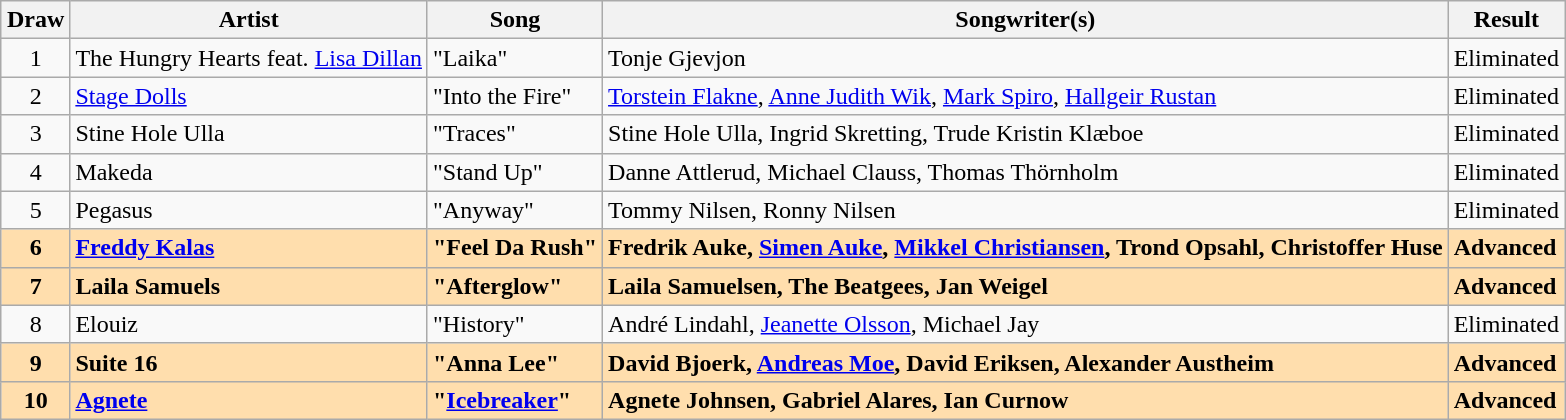<table class="sortable wikitable" style="margin: 1em auto 1em auto;">
<tr>
<th>Draw</th>
<th>Artist</th>
<th>Song</th>
<th>Songwriter(s)</th>
<th>Result</th>
</tr>
<tr>
<td align="center">1</td>
<td align="left">The Hungry Hearts feat. <a href='#'>Lisa Dillan</a></td>
<td align="left">"Laika"</td>
<td align="left">Tonje Gjevjon</td>
<td>Eliminated</td>
</tr>
<tr>
<td align="center">2</td>
<td align="left"><a href='#'>Stage Dolls</a></td>
<td align="left">"Into the Fire"</td>
<td align="left"><a href='#'>Torstein Flakne</a>, <a href='#'>Anne Judith Wik</a>, <a href='#'>Mark Spiro</a>, <a href='#'>Hallgeir Rustan</a></td>
<td>Eliminated</td>
</tr>
<tr>
<td align="center">3</td>
<td align="left">Stine Hole Ulla</td>
<td align="left">"Traces"</td>
<td align="left">Stine Hole Ulla, Ingrid Skretting, Trude Kristin Klæboe</td>
<td>Eliminated</td>
</tr>
<tr>
<td align="center">4</td>
<td align="left">Makeda</td>
<td align="left">"Stand Up"</td>
<td align="left">Danne Attlerud, Michael Clauss, Thomas Thörnholm</td>
<td>Eliminated</td>
</tr>
<tr>
<td align="center">5</td>
<td align="left">Pegasus</td>
<td align="left">"Anyway"</td>
<td align="left">Tommy Nilsen, Ronny Nilsen</td>
<td>Eliminated</td>
</tr>
<tr style="background:navajowhite; font-weight:bold;">
<td align="center">6</td>
<td align="left"><a href='#'>Freddy Kalas</a></td>
<td align="left">"Feel Da Rush"</td>
<td align="left">Fredrik Auke, <a href='#'>Simen Auke</a>, <a href='#'>Mikkel Christiansen</a>, Trond Opsahl, Christoffer Huse</td>
<td>Advanced</td>
</tr>
<tr style="background: navajowhite; font-weight: bold;">
<td align="center">7</td>
<td align="left">Laila Samuels</td>
<td align="left">"Afterglow"</td>
<td align="left">Laila Samuelsen, The Beatgees, Jan Weigel</td>
<td>Advanced</td>
</tr>
<tr>
<td align="center">8</td>
<td align="left">Elouiz</td>
<td align="left">"History"</td>
<td align="left">André Lindahl, <a href='#'>Jeanette Olsson</a>, Michael Jay</td>
<td>Eliminated</td>
</tr>
<tr style="background: navajowhite; font-weight: bold;">
<td align="center">9</td>
<td align="left">Suite 16</td>
<td align="left">"Anna Lee"</td>
<td align="left">David Bjoerk, <a href='#'>Andreas Moe</a>, David Eriksen, Alexander Austheim</td>
<td>Advanced</td>
</tr>
<tr style="background:navajowhite; font-weight:bold;">
<td align="center">10</td>
<td align="left"><a href='#'>Agnete</a></td>
<td align="left">"<a href='#'>Icebreaker</a>"</td>
<td align="left">Agnete Johnsen, Gabriel Alares, Ian Curnow</td>
<td>Advanced</td>
</tr>
</table>
